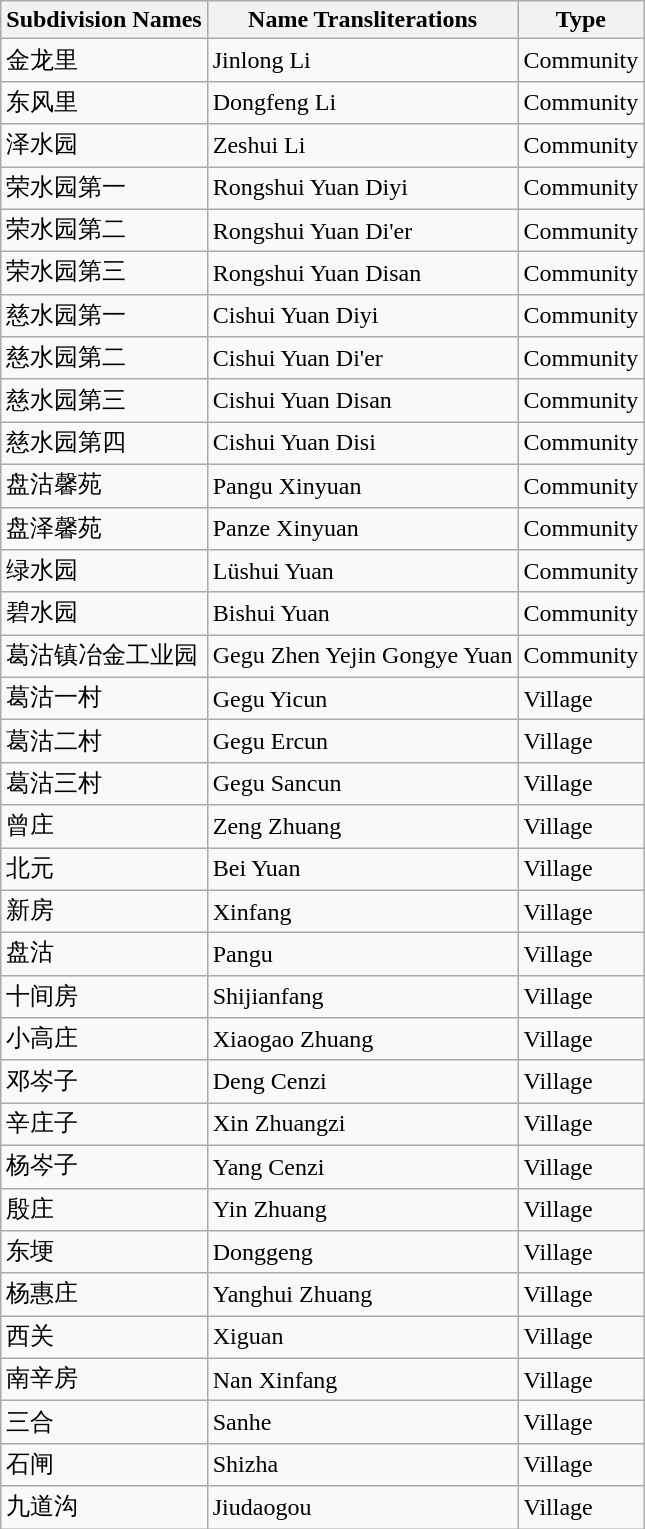<table class="wikitable sortable">
<tr>
<th>Subdivision Names</th>
<th>Name Transliterations</th>
<th>Type</th>
</tr>
<tr>
<td>金龙里</td>
<td>Jinlong Li</td>
<td>Community</td>
</tr>
<tr>
<td>东风里</td>
<td>Dongfeng Li</td>
<td>Community</td>
</tr>
<tr>
<td>泽水园</td>
<td>Zeshui Li</td>
<td>Community</td>
</tr>
<tr>
<td>荣水园第一</td>
<td>Rongshui Yuan Diyi</td>
<td>Community</td>
</tr>
<tr>
<td>荣水园第二</td>
<td>Rongshui Yuan Di'er</td>
<td>Community</td>
</tr>
<tr>
<td>荣水园第三</td>
<td>Rongshui Yuan Disan</td>
<td>Community</td>
</tr>
<tr>
<td>慈水园第一</td>
<td>Cishui Yuan Diyi</td>
<td>Community</td>
</tr>
<tr>
<td>慈水园第二</td>
<td>Cishui Yuan Di'er</td>
<td>Community</td>
</tr>
<tr>
<td>慈水园第三</td>
<td>Cishui Yuan Disan</td>
<td>Community</td>
</tr>
<tr>
<td>慈水园第四</td>
<td>Cishui Yuan Disi</td>
<td>Community</td>
</tr>
<tr>
<td>盘沽馨苑</td>
<td>Pangu Xinyuan</td>
<td>Community</td>
</tr>
<tr>
<td>盘泽馨苑</td>
<td>Panze Xinyuan</td>
<td>Community</td>
</tr>
<tr>
<td>绿水园</td>
<td>Lüshui Yuan</td>
<td>Community</td>
</tr>
<tr>
<td>碧水园</td>
<td>Bishui Yuan</td>
<td>Community</td>
</tr>
<tr>
<td>葛沽镇冶金工业园</td>
<td>Gegu Zhen Yejin Gongye Yuan</td>
<td>Community</td>
</tr>
<tr>
<td>葛沽一村</td>
<td>Gegu Yicun</td>
<td>Village</td>
</tr>
<tr>
<td>葛沽二村</td>
<td>Gegu Ercun</td>
<td>Village</td>
</tr>
<tr>
<td>葛沽三村</td>
<td>Gegu Sancun</td>
<td>Village</td>
</tr>
<tr>
<td>曾庄</td>
<td>Zeng Zhuang</td>
<td>Village</td>
</tr>
<tr>
<td>北元</td>
<td>Bei Yuan</td>
<td>Village</td>
</tr>
<tr>
<td>新房</td>
<td>Xinfang</td>
<td>Village</td>
</tr>
<tr>
<td>盘沽</td>
<td>Pangu</td>
<td>Village</td>
</tr>
<tr>
<td>十间房</td>
<td>Shijianfang</td>
<td>Village</td>
</tr>
<tr>
<td>小高庄</td>
<td>Xiaogao Zhuang</td>
<td>Village</td>
</tr>
<tr>
<td>邓岑子</td>
<td>Deng Cenzi</td>
<td>Village</td>
</tr>
<tr>
<td>辛庄子</td>
<td>Xin Zhuangzi</td>
<td>Village</td>
</tr>
<tr>
<td>杨岑子</td>
<td>Yang Cenzi</td>
<td>Village</td>
</tr>
<tr>
<td>殷庄</td>
<td>Yin Zhuang</td>
<td>Village</td>
</tr>
<tr>
<td>东埂</td>
<td>Donggeng</td>
<td>Village</td>
</tr>
<tr>
<td>杨惠庄</td>
<td>Yanghui Zhuang</td>
<td>Village</td>
</tr>
<tr>
<td>西关</td>
<td>Xiguan</td>
<td>Village</td>
</tr>
<tr>
<td>南辛房</td>
<td>Nan Xinfang</td>
<td>Village</td>
</tr>
<tr>
<td>三合</td>
<td>Sanhe</td>
<td>Village</td>
</tr>
<tr>
<td>石闸</td>
<td>Shizha</td>
<td>Village</td>
</tr>
<tr>
<td>九道沟</td>
<td>Jiudaogou</td>
<td>Village</td>
</tr>
</table>
